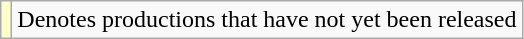<table class="wikitable">
<tr>
<td style="background:#FFFFCC;"></td>
<td>Denotes productions that have not yet been released</td>
</tr>
</table>
